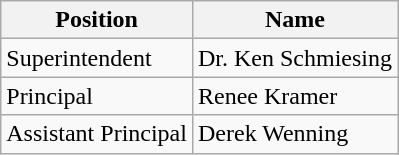<table class="wikitable">
<tr>
<th>Position</th>
<th>Name</th>
</tr>
<tr>
<td>Superintendent</td>
<td>Dr. Ken Schmiesing</td>
</tr>
<tr>
<td>Principal</td>
<td>Renee Kramer</td>
</tr>
<tr>
<td>Assistant Principal</td>
<td>Derek Wenning</td>
</tr>
</table>
